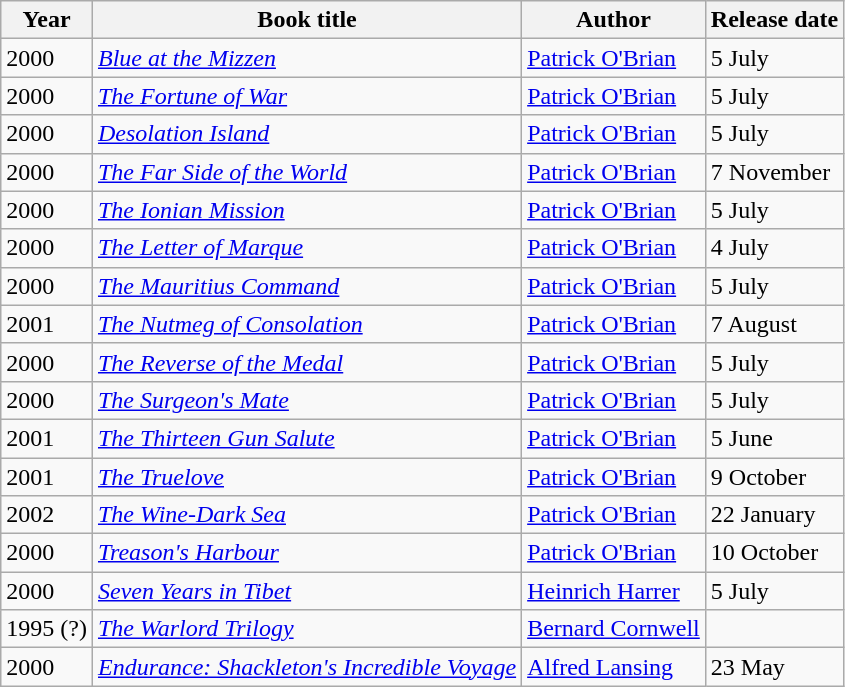<table class="wikitable sortable">
<tr>
<th>Year</th>
<th>Book title</th>
<th>Author</th>
<th>Release date</th>
</tr>
<tr>
<td>2000</td>
<td><em><a href='#'>Blue at the Mizzen</a></em></td>
<td><a href='#'>Patrick O'Brian</a></td>
<td>5 July</td>
</tr>
<tr>
<td>2000</td>
<td><em><a href='#'>The Fortune of War</a></em></td>
<td><a href='#'>Patrick O'Brian</a></td>
<td>5 July</td>
</tr>
<tr>
<td>2000</td>
<td><a href='#'><em>Desolation Island</em></a></td>
<td><a href='#'>Patrick O'Brian</a></td>
<td>5 July</td>
</tr>
<tr>
<td>2000</td>
<td><em><a href='#'>The Far Side of the World</a></em></td>
<td><a href='#'>Patrick O'Brian</a></td>
<td>7 November</td>
</tr>
<tr>
<td>2000</td>
<td><em><a href='#'>The Ionian Mission</a></em></td>
<td><a href='#'>Patrick O'Brian</a></td>
<td>5 July</td>
</tr>
<tr>
<td>2000</td>
<td><em><a href='#'>The Letter of Marque</a></em></td>
<td><a href='#'>Patrick O'Brian</a></td>
<td>4 July</td>
</tr>
<tr>
<td>2000</td>
<td><em><a href='#'>The Mauritius Command</a></em></td>
<td><a href='#'>Patrick O'Brian</a></td>
<td>5 July</td>
</tr>
<tr>
<td>2001</td>
<td><em><a href='#'>The Nutmeg of Consolation</a></em></td>
<td><a href='#'>Patrick O'Brian</a></td>
<td>7 August</td>
</tr>
<tr>
<td>2000</td>
<td><em><a href='#'>The Reverse of the Medal</a></em></td>
<td><a href='#'>Patrick O'Brian</a></td>
<td>5 July</td>
</tr>
<tr>
<td>2000</td>
<td><em><a href='#'>The Surgeon's Mate</a></em></td>
<td><a href='#'>Patrick O'Brian</a></td>
<td>5 July</td>
</tr>
<tr>
<td>2001</td>
<td><em><a href='#'>The Thirteen Gun Salute</a></em></td>
<td><a href='#'>Patrick O'Brian</a></td>
<td>5 June</td>
</tr>
<tr>
<td>2001</td>
<td><em><a href='#'>The Truelove</a></em></td>
<td><a href='#'>Patrick O'Brian</a></td>
<td>9 October</td>
</tr>
<tr>
<td>2002</td>
<td><em><a href='#'>The Wine-Dark Sea</a></em></td>
<td><a href='#'>Patrick O'Brian</a></td>
<td>22 January</td>
</tr>
<tr>
<td>2000</td>
<td><em><a href='#'>Treason's Harbour</a></em></td>
<td><a href='#'>Patrick O'Brian</a></td>
<td>10 October</td>
</tr>
<tr>
<td>2000</td>
<td><em><a href='#'>Seven Years in Tibet</a></em></td>
<td><a href='#'>Heinrich Harrer</a></td>
<td>5 July</td>
</tr>
<tr>
<td>1995 (?)</td>
<td><em><a href='#'>The Warlord Trilogy</a></em></td>
<td><a href='#'>Bernard Cornwell</a></td>
<td></td>
</tr>
<tr>
<td>2000</td>
<td><em><a href='#'>Endurance: Shackleton's Incredible Voyage</a></em></td>
<td><a href='#'>Alfred Lansing</a></td>
<td>23 May</td>
</tr>
</table>
